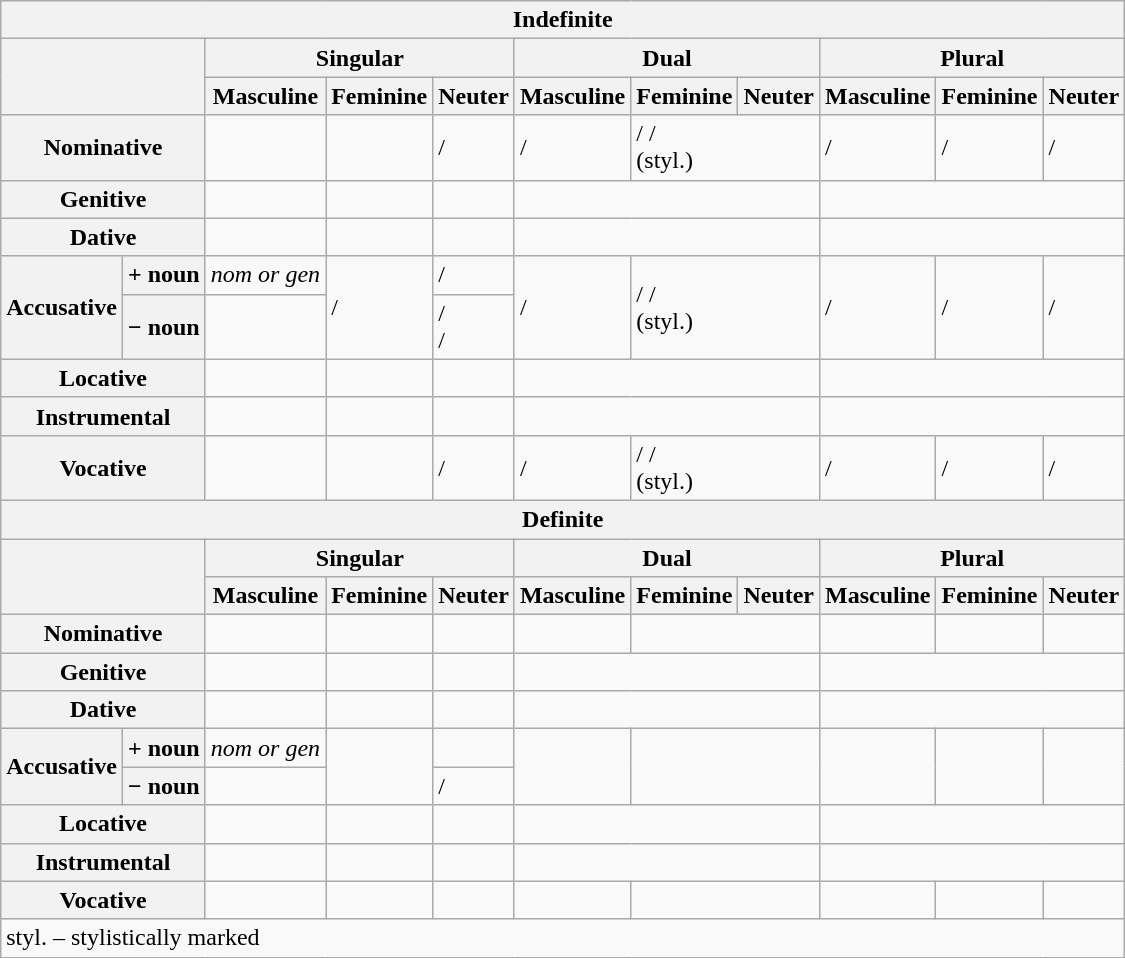<table class="wikitable">
<tr>
<th colspan="11">Indefinite</th>
</tr>
<tr>
<th colspan="2" rowspan="2"></th>
<th colspan="3">Singular</th>
<th colspan="3">Dual</th>
<th colspan="3">Plural</th>
</tr>
<tr>
<th>Masculine</th>
<th>Feminine</th>
<th>Neuter</th>
<th>Masculine</th>
<th>Feminine</th>
<th>Neuter</th>
<th>Masculine</th>
<th>Feminine</th>
<th>Neuter</th>
</tr>
<tr>
<th colspan="2">Nominative</th>
<td></td>
<td></td>
<td> /<br></td>
<td> /<br></td>
<td colspan="2"> /  /<br> (styl.)</td>
<td> /<br></td>
<td> /<br></td>
<td> /<br></td>
</tr>
<tr>
<th colspan="2">Genitive</th>
<td></td>
<td></td>
<td></td>
<td colspan="3"></td>
<td colspan="3"></td>
</tr>
<tr>
<th colspan="2">Dative</th>
<td></td>
<td></td>
<td></td>
<td colspan="3"></td>
<td colspan="3"></td>
</tr>
<tr>
<th rowspan="2">Accusative</th>
<th>+ noun</th>
<td><em>nom or gen</em></td>
<td rowspan="2"> /<br></td>
<td> /<br></td>
<td rowspan="2"> /<br></td>
<td colspan="2" rowspan="2"> /  /<br> (styl.)</td>
<td rowspan="2"> /<br></td>
<td rowspan="2"> /<br></td>
<td rowspan="2"> /<br></td>
</tr>
<tr>
<th>− noun</th>
<td></td>
<td> /<br> /<br></td>
</tr>
<tr>
<th colspan="2">Locative</th>
<td></td>
<td></td>
<td></td>
<td colspan="3"></td>
<td colspan="3"></td>
</tr>
<tr>
<th colspan="2">Instrumental</th>
<td></td>
<td></td>
<td></td>
<td colspan="3"></td>
<td colspan="3"></td>
</tr>
<tr>
<th colspan="2">Vocative</th>
<td></td>
<td></td>
<td> /<br></td>
<td> /<br></td>
<td colspan="2"> /  /<br> (styl.)</td>
<td> /<br></td>
<td> /<br></td>
<td> /<br></td>
</tr>
<tr>
<th colspan="11">Definite</th>
</tr>
<tr>
<th colspan="2" rowspan="2"></th>
<th colspan="3">Singular</th>
<th colspan="3">Dual</th>
<th colspan="3">Plural</th>
</tr>
<tr>
<th>Masculine</th>
<th>Feminine</th>
<th>Neuter</th>
<th>Masculine</th>
<th>Feminine</th>
<th>Neuter</th>
<th>Masculine</th>
<th>Feminine</th>
<th>Neuter</th>
</tr>
<tr>
<th colspan="2">Nominative</th>
<td></td>
<td></td>
<td></td>
<td></td>
<td colspan="2"></td>
<td></td>
<td></td>
<td></td>
</tr>
<tr>
<th colspan="2">Genitive</th>
<td></td>
<td></td>
<td></td>
<td colspan="3"></td>
<td colspan="3"></td>
</tr>
<tr>
<th colspan="2">Dative</th>
<td></td>
<td></td>
<td></td>
<td colspan="3"></td>
<td colspan="3"></td>
</tr>
<tr>
<th rowspan="2">Accusative</th>
<th>+ noun</th>
<td><em>nom or gen</em></td>
<td rowspan="2"></td>
<td></td>
<td rowspan="2"></td>
<td colspan="2" rowspan="2"></td>
<td rowspan="2"></td>
<td rowspan="2"></td>
<td rowspan="2"></td>
</tr>
<tr>
<th>− noun</th>
<td></td>
<td> /<br></td>
</tr>
<tr>
<th colspan="2">Locative</th>
<td></td>
<td></td>
<td></td>
<td colspan="3"></td>
<td colspan="3"></td>
</tr>
<tr>
<th colspan="2">Instrumental</th>
<td></td>
<td></td>
<td></td>
<td colspan="3"></td>
<td colspan="3"></td>
</tr>
<tr>
<th colspan="2">Vocative</th>
<td></td>
<td></td>
<td></td>
<td></td>
<td colspan="2"></td>
<td></td>
<td></td>
<td></td>
</tr>
<tr>
<td colspan="11">styl. – stylistically marked</td>
</tr>
</table>
